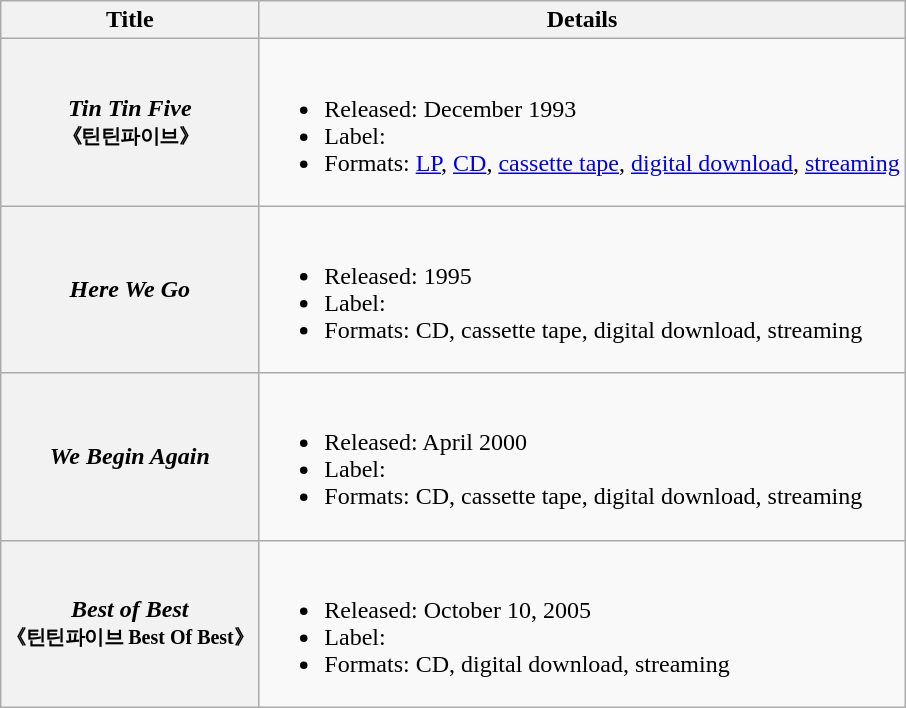<table class="wikitable plainrowheaders">
<tr>
<th>Title</th>
<th>Details</th>
</tr>
<tr>
<th scope="row"><em>Tin Tin Five</em> <br><small>《틴틴파이브》</small></th>
<td><br><ul><li>Released: December 1993</li><li>Label: </li><li>Formats: <a href='#'>LP</a>, <a href='#'>CD</a>, <a href='#'>cassette tape</a>, <a href='#'>digital download</a>, <a href='#'>streaming</a></li></ul></td>
</tr>
<tr>
<th scope="row"><em>Here We Go</em> <br></th>
<td><br><ul><li>Released: 1995</li><li>Label: </li><li>Formats: CD, cassette tape, digital download, streaming</li></ul></td>
</tr>
<tr>
<th scope="row"><em>We Begin Again</em></th>
<td><br><ul><li>Released: April 2000</li><li>Label: </li><li>Formats: CD, cassette tape, digital download, streaming</li></ul></td>
</tr>
<tr>
<th scope="row"><em>Best of Best</em> <br><small>《틴틴파이브 Best Of Best》</small></th>
<td><br><ul><li>Released: October 10, 2005</li><li>Label: </li><li>Formats: CD, digital download, streaming</li></ul></td>
</tr>
</table>
